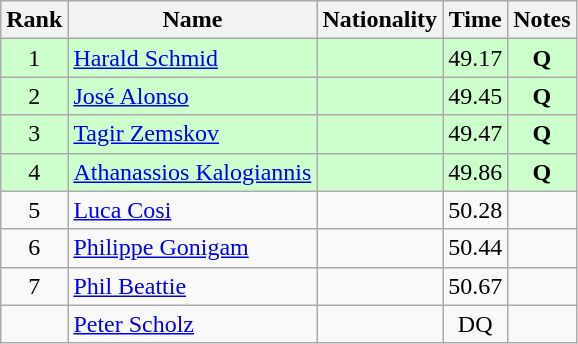<table class="wikitable sortable" style="text-align:center">
<tr>
<th>Rank</th>
<th>Name</th>
<th>Nationality</th>
<th>Time</th>
<th>Notes</th>
</tr>
<tr bgcolor=ccffcc>
<td>1</td>
<td align=left><a href='#'>Harald Schmid</a></td>
<td align=left></td>
<td>49.17</td>
<td><strong>Q</strong></td>
</tr>
<tr bgcolor=ccffcc>
<td>2</td>
<td align=left><a href='#'>José Alonso</a></td>
<td align=left></td>
<td>49.45</td>
<td><strong>Q</strong></td>
</tr>
<tr bgcolor=ccffcc>
<td>3</td>
<td align=left><a href='#'>Tagir Zemskov</a></td>
<td align=left></td>
<td>49.47</td>
<td><strong>Q</strong></td>
</tr>
<tr bgcolor=ccffcc>
<td>4</td>
<td align=left><a href='#'>Athanassios Kalogiannis</a></td>
<td align=left></td>
<td>49.86</td>
<td><strong>Q</strong></td>
</tr>
<tr>
<td>5</td>
<td align=left><a href='#'>Luca Cosi</a></td>
<td align=left></td>
<td>50.28</td>
<td></td>
</tr>
<tr>
<td>6</td>
<td align=left><a href='#'>Philippe Gonigam</a></td>
<td align=left></td>
<td>50.44</td>
<td></td>
</tr>
<tr>
<td>7</td>
<td align=left><a href='#'>Phil Beattie</a></td>
<td align=left></td>
<td>50.67</td>
<td></td>
</tr>
<tr>
<td></td>
<td align=left><a href='#'>Peter Scholz</a></td>
<td align=left></td>
<td>DQ</td>
<td></td>
</tr>
</table>
